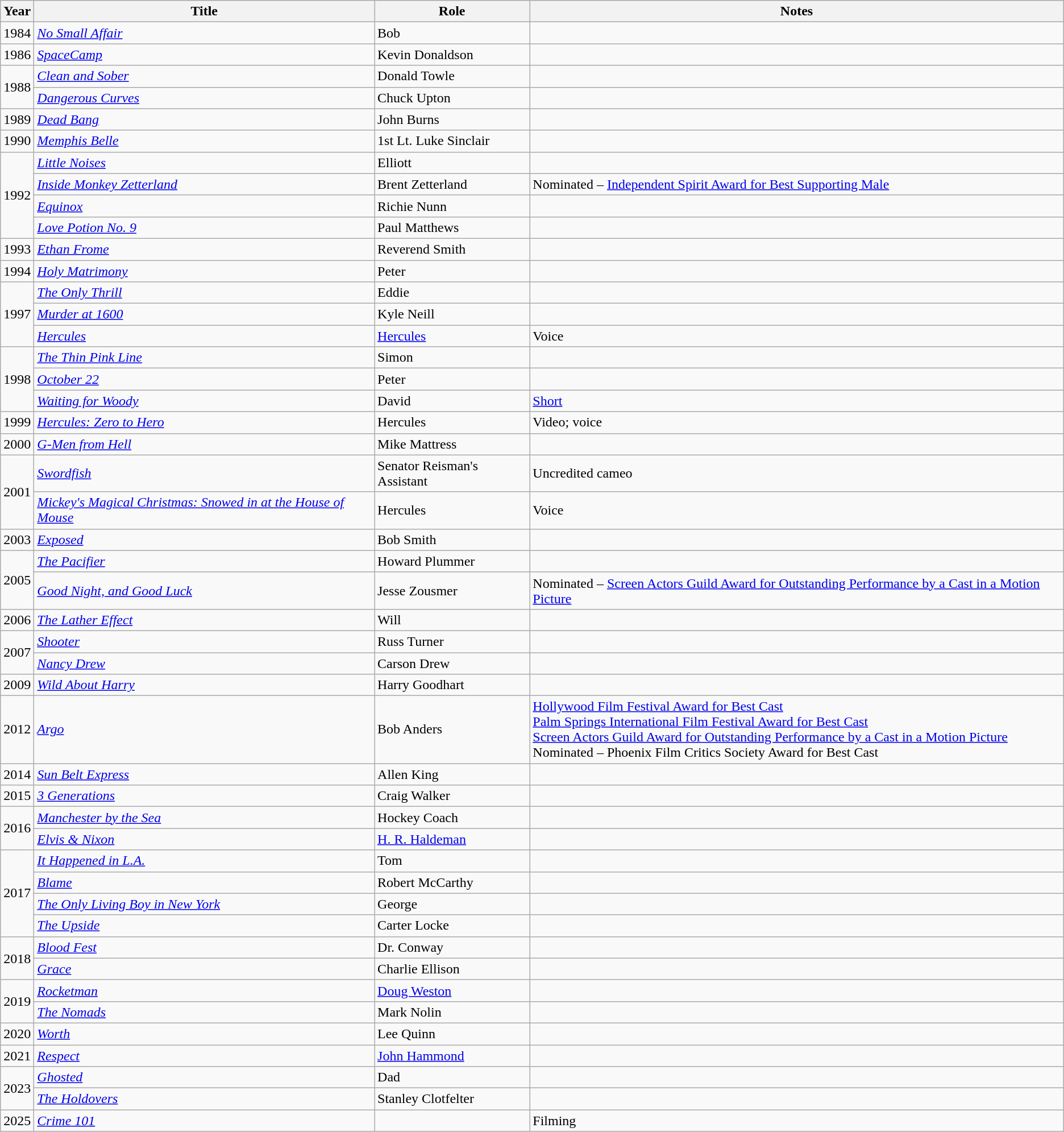<table class="wikitable sortable">
<tr>
<th>Year</th>
<th>Title</th>
<th>Role</th>
<th>Notes</th>
</tr>
<tr>
<td>1984</td>
<td><em><a href='#'>No Small Affair</a></em></td>
<td>Bob</td>
<td></td>
</tr>
<tr>
<td>1986</td>
<td><em><a href='#'>SpaceCamp</a></em></td>
<td>Kevin Donaldson</td>
<td></td>
</tr>
<tr>
<td rowspan=2>1988</td>
<td><em><a href='#'>Clean and Sober</a></em></td>
<td>Donald Towle</td>
<td></td>
</tr>
<tr>
<td><em><a href='#'>Dangerous Curves</a></em></td>
<td>Chuck Upton</td>
<td></td>
</tr>
<tr>
<td>1989</td>
<td><em><a href='#'>Dead Bang</a></em></td>
<td>John Burns</td>
<td></td>
</tr>
<tr>
<td>1990</td>
<td><em><a href='#'>Memphis Belle</a></em></td>
<td>1st Lt. Luke Sinclair</td>
<td></td>
</tr>
<tr>
<td rowspan=4>1992</td>
<td><em><a href='#'>Little Noises</a></em></td>
<td>Elliott</td>
<td></td>
</tr>
<tr>
<td><em><a href='#'>Inside Monkey Zetterland</a></em></td>
<td>Brent Zetterland</td>
<td>Nominated – <a href='#'>Independent Spirit Award for Best Supporting Male</a></td>
</tr>
<tr>
<td><em><a href='#'>Equinox</a></em></td>
<td>Richie Nunn</td>
<td></td>
</tr>
<tr>
<td><em><a href='#'>Love Potion No. 9</a></em></td>
<td>Paul Matthews</td>
<td></td>
</tr>
<tr>
<td>1993</td>
<td><em><a href='#'>Ethan Frome</a></em></td>
<td>Reverend Smith</td>
<td></td>
</tr>
<tr>
<td>1994</td>
<td><em><a href='#'>Holy Matrimony</a></em></td>
<td>Peter</td>
<td></td>
</tr>
<tr>
<td rowspan=3>1997</td>
<td><em><a href='#'>The Only Thrill</a></em></td>
<td>Eddie</td>
<td></td>
</tr>
<tr>
<td><em><a href='#'>Murder at 1600</a></em></td>
<td>Kyle Neill</td>
<td></td>
</tr>
<tr>
<td><em><a href='#'>Hercules</a></em></td>
<td><a href='#'>Hercules</a></td>
<td>Voice</td>
</tr>
<tr>
<td rowspan=3>1998</td>
<td><em><a href='#'>The Thin Pink Line</a></em></td>
<td>Simon</td>
<td></td>
</tr>
<tr>
<td><em><a href='#'>October 22</a></em></td>
<td>Peter</td>
<td></td>
</tr>
<tr>
<td><em><a href='#'>Waiting for Woody</a></em></td>
<td>David</td>
<td><a href='#'>Short</a></td>
</tr>
<tr>
<td>1999</td>
<td><em><a href='#'>Hercules: Zero to Hero</a></em></td>
<td>Hercules</td>
<td>Video; voice</td>
</tr>
<tr>
<td>2000</td>
<td><em><a href='#'>G-Men from Hell</a></em></td>
<td>Mike Mattress</td>
<td></td>
</tr>
<tr>
<td rowspan=2>2001</td>
<td><em><a href='#'>Swordfish</a></em></td>
<td>Senator Reisman's Assistant</td>
<td>Uncredited cameo</td>
</tr>
<tr>
<td><em><a href='#'>Mickey's Magical Christmas: Snowed in at the House of Mouse</a></em></td>
<td>Hercules</td>
<td>Voice</td>
</tr>
<tr>
<td>2003</td>
<td><em><a href='#'>Exposed</a></em></td>
<td>Bob Smith</td>
<td></td>
</tr>
<tr>
<td rowspan=2>2005</td>
<td><em><a href='#'>The Pacifier</a></em></td>
<td>Howard Plummer</td>
<td></td>
</tr>
<tr>
<td><em><a href='#'>Good Night, and Good Luck</a></em></td>
<td>Jesse Zousmer</td>
<td>Nominated – <a href='#'>Screen Actors Guild Award for Outstanding Performance by a Cast in a Motion Picture</a></td>
</tr>
<tr>
<td>2006</td>
<td><em><a href='#'>The Lather Effect</a></em></td>
<td>Will</td>
<td></td>
</tr>
<tr>
<td rowspan=2>2007</td>
<td><em><a href='#'>Shooter</a></em></td>
<td>Russ Turner</td>
<td></td>
</tr>
<tr>
<td><em><a href='#'>Nancy Drew</a></em></td>
<td>Carson Drew</td>
<td></td>
</tr>
<tr>
<td>2009</td>
<td><em><a href='#'>Wild About Harry</a></em></td>
<td>Harry Goodhart</td>
<td></td>
</tr>
<tr>
<td>2012</td>
<td><em><a href='#'>Argo</a></em></td>
<td>Bob Anders</td>
<td><a href='#'>Hollywood Film Festival Award for Best Cast</a><br><a href='#'>Palm Springs International Film Festival Award for Best Cast</a><br><a href='#'>Screen Actors Guild Award for Outstanding Performance by a Cast in a Motion Picture</a><br>Nominated – Phoenix Film Critics Society Award for Best Cast</td>
</tr>
<tr>
<td>2014</td>
<td><em><a href='#'>Sun Belt Express</a></em></td>
<td>Allen King</td>
<td></td>
</tr>
<tr>
<td>2015</td>
<td><em><a href='#'>3 Generations</a></em></td>
<td>Craig Walker</td>
<td></td>
</tr>
<tr>
<td rowspan=2>2016</td>
<td><em><a href='#'>Manchester by the Sea</a></em></td>
<td>Hockey Coach</td>
<td></td>
</tr>
<tr>
<td><em><a href='#'>Elvis & Nixon</a></em></td>
<td><a href='#'>H. R. Haldeman</a></td>
<td></td>
</tr>
<tr>
<td rowspan=4>2017</td>
<td><em><a href='#'>It Happened in L.A.</a></em></td>
<td>Tom</td>
<td></td>
</tr>
<tr>
<td><em><a href='#'>Blame</a></em></td>
<td>Robert McCarthy</td>
<td></td>
</tr>
<tr>
<td><em><a href='#'>The Only Living Boy in New York</a></em></td>
<td>George</td>
<td></td>
</tr>
<tr>
<td><em><a href='#'>The Upside</a></em></td>
<td>Carter Locke</td>
<td></td>
</tr>
<tr>
<td rowspan=2>2018</td>
<td><em><a href='#'>Blood Fest</a></em></td>
<td>Dr. Conway</td>
<td></td>
</tr>
<tr>
<td><em><a href='#'>Grace</a></em></td>
<td>Charlie Ellison</td>
<td></td>
</tr>
<tr>
<td rowspan=2>2019</td>
<td><em><a href='#'>Rocketman</a></em></td>
<td><a href='#'>Doug Weston</a></td>
<td></td>
</tr>
<tr>
<td><em><a href='#'>The Nomads</a></em></td>
<td>Mark Nolin</td>
<td></td>
</tr>
<tr>
<td>2020</td>
<td><em><a href='#'>Worth</a></em></td>
<td>Lee Quinn</td>
<td></td>
</tr>
<tr>
<td>2021</td>
<td><em><a href='#'>Respect</a></em></td>
<td><a href='#'>John Hammond</a></td>
<td></td>
</tr>
<tr>
<td rowspan=2>2023</td>
<td><em><a href='#'>Ghosted</a></em></td>
<td>Dad</td>
<td></td>
</tr>
<tr>
<td><em><a href='#'>The Holdovers</a></em></td>
<td>Stanley Clotfelter</td>
<td></td>
</tr>
<tr>
<td>2025</td>
<td><em><a href='#'>Crime 101</a></em></td>
<td></td>
<td>Filming</td>
</tr>
</table>
